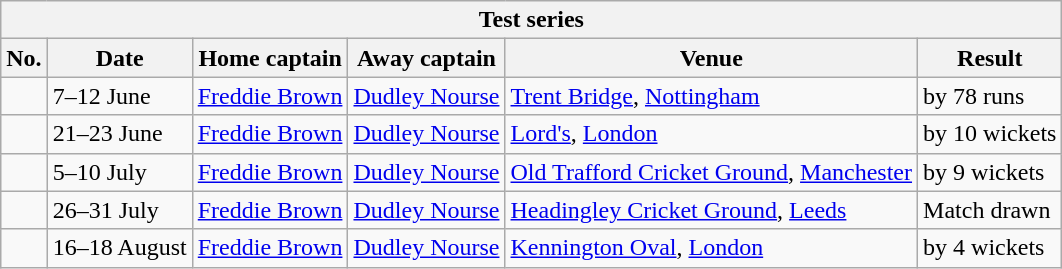<table class="wikitable">
<tr>
<th colspan="9">Test series</th>
</tr>
<tr>
<th>No.</th>
<th>Date</th>
<th>Home captain</th>
<th>Away captain</th>
<th>Venue</th>
<th>Result</th>
</tr>
<tr>
<td></td>
<td>7–12 June</td>
<td><a href='#'>Freddie Brown</a></td>
<td><a href='#'>Dudley Nourse</a></td>
<td><a href='#'>Trent Bridge</a>, <a href='#'>Nottingham</a></td>
<td> by 78 runs</td>
</tr>
<tr>
<td></td>
<td>21–23 June</td>
<td><a href='#'>Freddie Brown</a></td>
<td><a href='#'>Dudley Nourse</a></td>
<td><a href='#'>Lord's</a>, <a href='#'>London</a></td>
<td> by 10 wickets</td>
</tr>
<tr>
<td></td>
<td>5–10 July</td>
<td><a href='#'>Freddie Brown</a></td>
<td><a href='#'>Dudley Nourse</a></td>
<td><a href='#'>Old Trafford Cricket Ground</a>, <a href='#'>Manchester</a></td>
<td> by 9 wickets</td>
</tr>
<tr>
<td></td>
<td>26–31 July</td>
<td><a href='#'>Freddie Brown</a></td>
<td><a href='#'>Dudley Nourse</a></td>
<td><a href='#'>Headingley Cricket Ground</a>, <a href='#'>Leeds</a></td>
<td>Match drawn</td>
</tr>
<tr>
<td></td>
<td>16–18 August</td>
<td><a href='#'>Freddie Brown</a></td>
<td><a href='#'>Dudley Nourse</a></td>
<td><a href='#'>Kennington Oval</a>, <a href='#'>London</a></td>
<td> by 4 wickets</td>
</tr>
</table>
